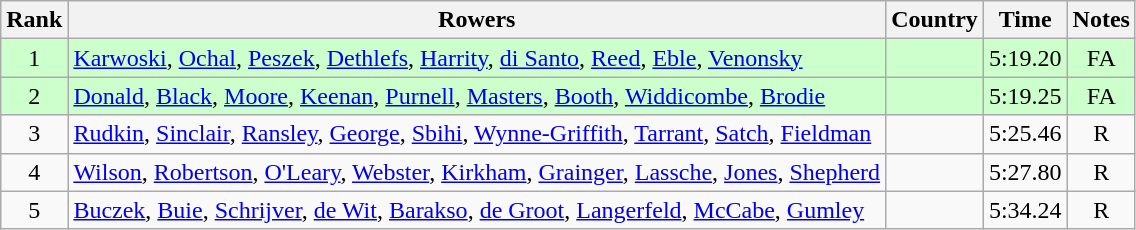<table class="wikitable" style="text-align:center">
<tr>
<th>Rank</th>
<th>Rowers</th>
<th>Country</th>
<th>Time</th>
<th>Notes</th>
</tr>
<tr bgcolor=ccffcc>
<td>1</td>
<td align="left"><a href='#'>Karwoski</a>, <a href='#'>Ochal</a>, <a href='#'>Peszek</a>, <a href='#'>Dethlefs</a>, <a href='#'>Harrity</a>, <a href='#'>di Santo</a>, <a href='#'>Reed</a>, <a href='#'>Eble</a>, <a href='#'>Venonsky</a></td>
<td align="left"></td>
<td>5:19.20</td>
<td>FA</td>
</tr>
<tr bgcolor=ccffcc>
<td>2</td>
<td align="left"><a href='#'>Donald</a>, <a href='#'>Black</a>, <a href='#'>Moore</a>, <a href='#'>Keenan</a>, <a href='#'>Purnell</a>, <a href='#'>Masters</a>, <a href='#'>Booth</a>, <a href='#'>Widdicombe</a>, <a href='#'>Brodie</a></td>
<td align="left"></td>
<td>5:19.25</td>
<td>FA</td>
</tr>
<tr>
<td>3</td>
<td align="left"><a href='#'>Rudkin</a>, <a href='#'>Sinclair</a>, <a href='#'>Ransley</a>, <a href='#'>George</a>, <a href='#'>Sbihi</a>, <a href='#'>Wynne-Griffith</a>, <a href='#'>Tarrant</a>, <a href='#'>Satch</a>, <a href='#'>Fieldman</a></td>
<td align="left"></td>
<td>5:25.46</td>
<td>R</td>
</tr>
<tr>
<td>4</td>
<td align="left"><a href='#'>Wilson</a>, <a href='#'>Robertson</a>, <a href='#'>O'Leary</a>, <a href='#'>Webster</a>, <a href='#'>Kirkham</a>, <a href='#'>Grainger</a>, <a href='#'>Lassche</a>, <a href='#'>Jones</a>, <a href='#'>Shepherd</a></td>
<td align="left"></td>
<td>5:27.80</td>
<td>R</td>
</tr>
<tr>
<td>5</td>
<td align="left"><a href='#'>Buczek</a>, <a href='#'>Buie</a>, <a href='#'>Schrijver</a>, <a href='#'>de Wit</a>, <a href='#'>Barakso</a>, <a href='#'>de Groot</a>, <a href='#'>Langerfeld</a>, <a href='#'>McCabe</a>, <a href='#'>Gumley</a></td>
<td align="left"></td>
<td>5:34.24</td>
<td>R</td>
</tr>
</table>
